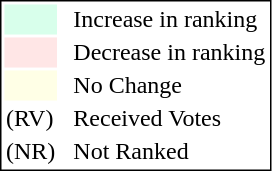<table style="border:1px solid black;">
<tr>
<td style="background:#D8FFEB; width:20px;"></td>
<td> </td>
<td>Increase in ranking</td>
</tr>
<tr>
<td style="background:#FFE6E6; width:20px;"></td>
<td> </td>
<td>Decrease in ranking</td>
</tr>
<tr>
<td style="background:#FFFFE6; width:20px;"></td>
<td> </td>
<td>No Change</td>
</tr>
<tr>
<td>(RV)</td>
<td> </td>
<td>Received Votes</td>
</tr>
<tr>
<td>(NR)</td>
<td> </td>
<td>Not Ranked</td>
</tr>
</table>
